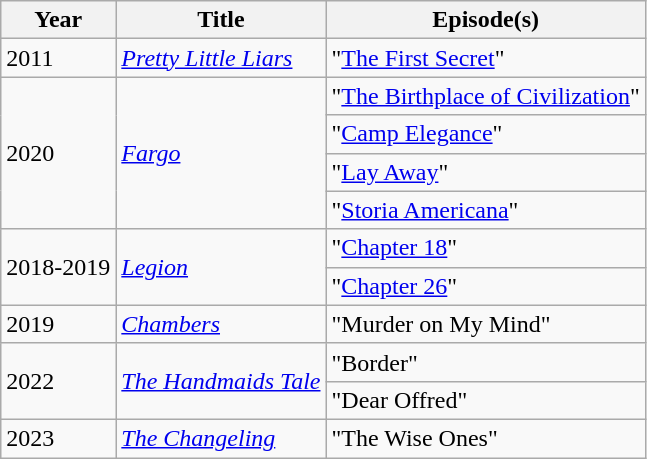<table class="wikitable">
<tr>
<th>Year</th>
<th>Title</th>
<th>Episode(s)</th>
</tr>
<tr>
<td>2011</td>
<td><em><a href='#'>Pretty Little Liars</a></em></td>
<td>"<a href='#'>The First Secret</a>"</td>
</tr>
<tr>
<td rowspan=4>2020</td>
<td rowspan=4><em><a href='#'>Fargo</a></em></td>
<td>"<a href='#'>The Birthplace of Civilization</a>"</td>
</tr>
<tr>
<td>"<a href='#'>Camp Elegance</a>"</td>
</tr>
<tr>
<td>"<a href='#'>Lay Away</a>"</td>
</tr>
<tr>
<td>"<a href='#'>Storia Americana</a>"</td>
</tr>
<tr>
<td rowspan=2>2018-2019</td>
<td rowspan=2><em><a href='#'>Legion</a></em></td>
<td>"<a href='#'>Chapter 18</a>"</td>
</tr>
<tr>
<td>"<a href='#'>Chapter 26</a>"</td>
</tr>
<tr>
<td>2019</td>
<td><em><a href='#'>Chambers</a></em></td>
<td>"Murder on My Mind"</td>
</tr>
<tr>
<td rowspan=2>2022</td>
<td rowspan=2><em><a href='#'>The Handmaids Tale</a></em></td>
<td>"Border"</td>
</tr>
<tr>
<td>"Dear Offred"</td>
</tr>
<tr>
<td>2023</td>
<td><em><a href='#'>The Changeling</a></em></td>
<td>"The Wise Ones"</td>
</tr>
</table>
